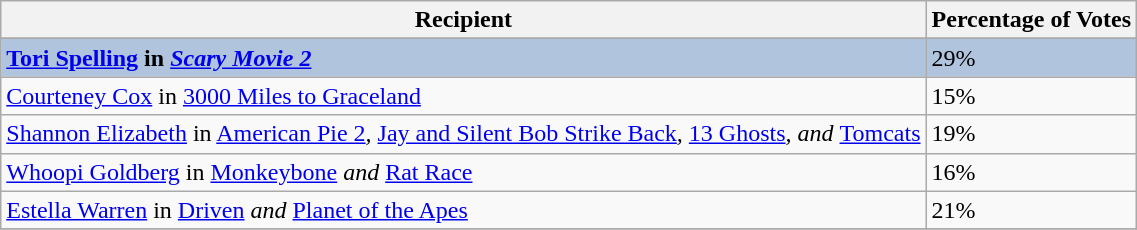<table class="wikitable sortable plainrowheaders" align="centre">
<tr>
<th>Recipient</th>
<th>Percentage of Votes</th>
</tr>
<tr>
</tr>
<tr style="background:#B0C4DE;">
<td><strong><a href='#'>Tori Spelling</a> in <em><a href='#'>Scary Movie 2</a><strong><em></td>
<td></strong>29%<strong></td>
</tr>
<tr>
<td><a href='#'>Courteney Cox</a> in </em><a href='#'>3000 Miles to Graceland</a><em></td>
<td>15%</td>
</tr>
<tr>
<td><a href='#'>Shannon Elizabeth</a> in </em><a href='#'>American Pie 2</a><em>, </em><a href='#'>Jay and Silent Bob Strike Back</a><em>, </em><a href='#'>13 Ghosts</a><em>, and </em><a href='#'>Tomcats</a><em></td>
<td>19%</td>
</tr>
<tr>
<td><a href='#'>Whoopi Goldberg</a> in </em><a href='#'>Monkeybone</a><em> and </em><a href='#'>Rat Race</a><em></td>
<td>16%</td>
</tr>
<tr>
<td><a href='#'>Estella Warren</a> in </em><a href='#'>Driven</a><em> and </em><a href='#'>Planet of the Apes</a><em></td>
<td>21%</td>
</tr>
<tr>
</tr>
</table>
